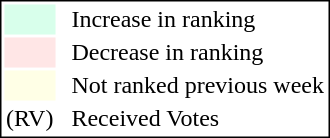<table style="border:1px solid black;">
<tr>
<td style="background:#D8FFEB; width:20px;"></td>
<td> </td>
<td>Increase in ranking</td>
</tr>
<tr>
<td style="background:#FFE6E6; width:20px;"></td>
<td> </td>
<td>Decrease in ranking</td>
</tr>
<tr>
<td style="background:#FFFFE6; width:20px;"></td>
<td> </td>
<td>Not ranked previous week</td>
</tr>
<tr>
<td>(RV)</td>
<td> </td>
<td>Received Votes</td>
</tr>
</table>
